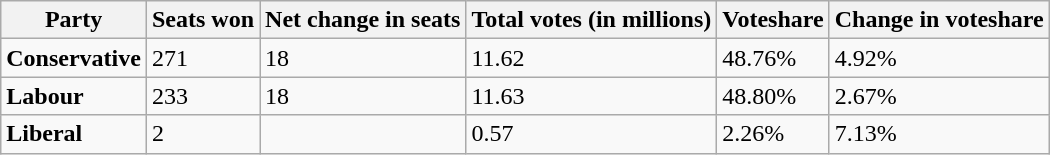<table class="wikitable">
<tr>
<th>Party</th>
<th>Seats won</th>
<th>Net change in seats</th>
<th>Total votes (in millions)</th>
<th>Voteshare</th>
<th>Change in voteshare</th>
</tr>
<tr>
<td><strong>Conservative</strong></td>
<td>271</td>
<td>18</td>
<td>11.62</td>
<td>48.76%</td>
<td>4.92%</td>
</tr>
<tr>
<td><strong>Labour</strong></td>
<td>233</td>
<td>18</td>
<td>11.63</td>
<td>48.80%</td>
<td>2.67%</td>
</tr>
<tr>
<td><strong>Liberal</strong></td>
<td>2</td>
<td></td>
<td>0.57</td>
<td>2.26%</td>
<td>7.13%</td>
</tr>
</table>
